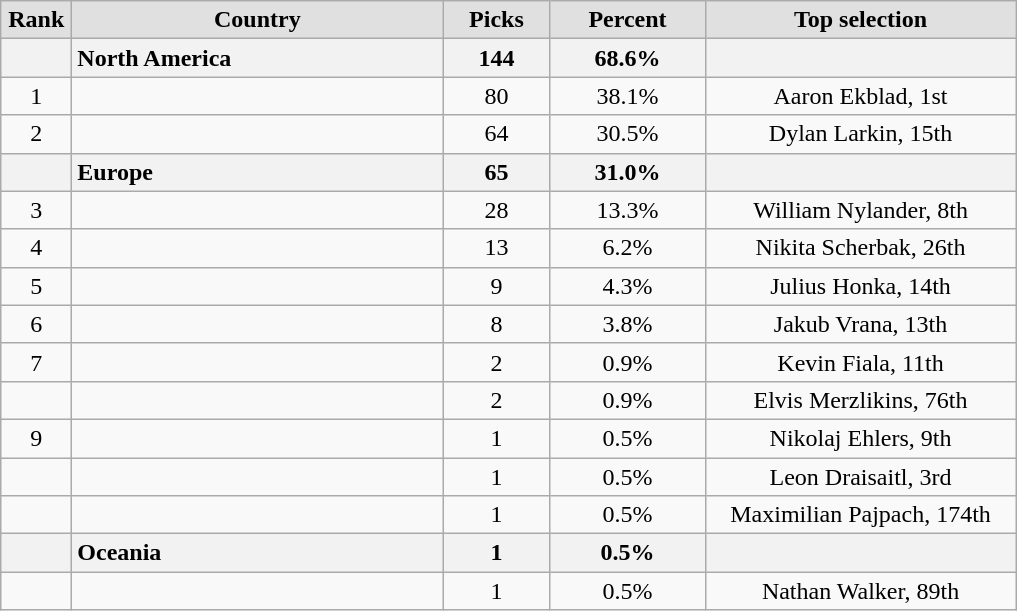<table class="wikitable" style="text-align: center">
<tr>
<th style="background:#e0e0e0; width:2.5em;">Rank</th>
<th style="background:#e0e0e0; width:15em;">Country</th>
<th style="background:#e0e0e0; width:4em;">Picks</th>
<th style="background:#e0e0e0; width:6em;">Percent</th>
<th style="background:#e0e0e0; width:12.5em;">Top selection</th>
</tr>
<tr>
<th></th>
<th style="text-align:left;">North America</th>
<th>144</th>
<th>68.6%</th>
<th></th>
</tr>
<tr>
<td>1</td>
<td style="text-align:left;"></td>
<td>80</td>
<td>38.1%</td>
<td>Aaron Ekblad, 1st</td>
</tr>
<tr>
<td>2</td>
<td style="text-align:left;"></td>
<td>64</td>
<td>30.5%</td>
<td>Dylan Larkin, 15th</td>
</tr>
<tr>
<th></th>
<th style="text-align:left;">Europe</th>
<th>65</th>
<th>31.0%</th>
<th></th>
</tr>
<tr>
<td>3</td>
<td style="text-align:left;"></td>
<td>28</td>
<td>13.3%</td>
<td>William Nylander, 8th</td>
</tr>
<tr>
<td>4</td>
<td style="text-align:left;"></td>
<td>13</td>
<td>6.2%</td>
<td>Nikita Scherbak, 26th</td>
</tr>
<tr>
<td>5</td>
<td style="text-align:left;"></td>
<td>9</td>
<td>4.3%</td>
<td>Julius Honka, 14th</td>
</tr>
<tr>
<td>6</td>
<td style="text-align:left;"></td>
<td>8</td>
<td>3.8%</td>
<td>Jakub Vrana, 13th</td>
</tr>
<tr>
<td>7</td>
<td style="text-align:left;"></td>
<td>2</td>
<td>0.9%</td>
<td>Kevin Fiala, 11th</td>
</tr>
<tr>
<td></td>
<td style="text-align:left;"></td>
<td>2</td>
<td>0.9%</td>
<td>Elvis Merzlikins, 76th</td>
</tr>
<tr>
<td>9</td>
<td style="text-align:left;"></td>
<td>1</td>
<td>0.5%</td>
<td>Nikolaj Ehlers, 9th</td>
</tr>
<tr>
<td></td>
<td style="text-align:left;"></td>
<td>1</td>
<td>0.5%</td>
<td>Leon Draisaitl, 3rd</td>
</tr>
<tr>
<td></td>
<td style="text-align:left;"></td>
<td>1</td>
<td>0.5%</td>
<td>Maximilian Pajpach, 174th</td>
</tr>
<tr>
<th></th>
<th style="text-align:left;">Oceania</th>
<th>1</th>
<th>0.5%</th>
<th></th>
</tr>
<tr>
<td></td>
<td style="text-align:left;"></td>
<td>1</td>
<td>0.5%</td>
<td>Nathan Walker, 89th</td>
</tr>
</table>
